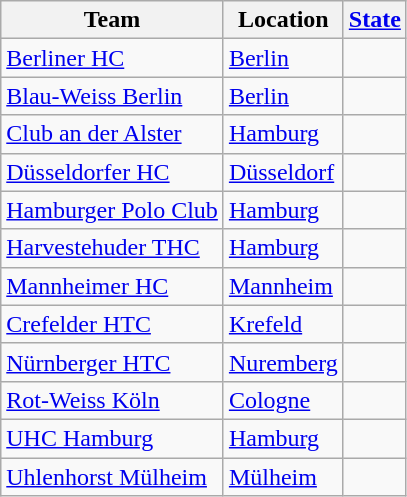<table class="wikitable sortable">
<tr>
<th>Team</th>
<th>Location</th>
<th><a href='#'>State</a></th>
</tr>
<tr>
<td><a href='#'>Berliner HC</a></td>
<td><a href='#'>Berlin</a></td>
<td></td>
</tr>
<tr>
<td><a href='#'>Blau-Weiss Berlin</a></td>
<td><a href='#'>Berlin</a></td>
<td></td>
</tr>
<tr>
<td><a href='#'>Club an der Alster</a></td>
<td><a href='#'>Hamburg</a></td>
<td></td>
</tr>
<tr>
<td><a href='#'>Düsseldorfer HC</a></td>
<td><a href='#'>Düsseldorf</a></td>
<td></td>
</tr>
<tr>
<td><a href='#'>Hamburger Polo Club</a></td>
<td><a href='#'>Hamburg</a></td>
<td></td>
</tr>
<tr>
<td><a href='#'>Harvestehuder THC</a></td>
<td><a href='#'>Hamburg</a></td>
<td></td>
</tr>
<tr>
<td><a href='#'>Mannheimer HC</a></td>
<td><a href='#'>Mannheim</a></td>
<td></td>
</tr>
<tr>
<td><a href='#'>Crefelder HTC</a></td>
<td><a href='#'>Krefeld</a></td>
<td></td>
</tr>
<tr>
<td><a href='#'>Nürnberger HTC</a></td>
<td><a href='#'>Nuremberg</a></td>
<td></td>
</tr>
<tr>
<td><a href='#'>Rot-Weiss Köln</a></td>
<td><a href='#'>Cologne</a></td>
<td></td>
</tr>
<tr>
<td><a href='#'>UHC Hamburg</a></td>
<td><a href='#'>Hamburg</a></td>
<td></td>
</tr>
<tr>
<td><a href='#'>Uhlenhorst Mülheim</a></td>
<td><a href='#'>Mülheim</a></td>
<td></td>
</tr>
</table>
